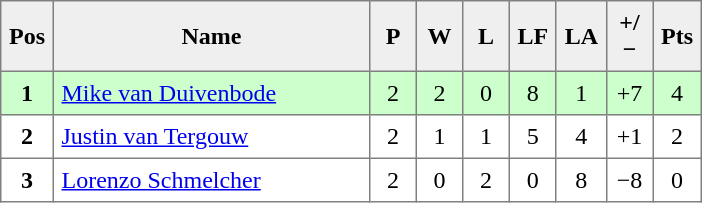<table style=border-collapse:collapse border=1 cellspacing=0 cellpadding=5>
<tr align=center bgcolor=#efefef>
<th width=20>Pos</th>
<th width=200>Name</th>
<th width=20>P</th>
<th width=20>W</th>
<th width=20>L</th>
<th width=20>LF</th>
<th width=20>LA</th>
<th width=20>+/−</th>
<th width=20>Pts</th>
</tr>
<tr align=center style="background: #ccffcc;">
<td><strong>1</strong></td>
<td align="left"> <a href='#'>Mike van Duivenbode</a></td>
<td>2</td>
<td>2</td>
<td>0</td>
<td>8</td>
<td>1</td>
<td>+7</td>
<td>4</td>
</tr>
<tr align=center>
<td><strong>2</strong></td>
<td align="left"> <a href='#'>Justin van Tergouw</a></td>
<td>2</td>
<td>1</td>
<td>1</td>
<td>5</td>
<td>4</td>
<td>+1</td>
<td>2</td>
</tr>
<tr align=center>
<td><strong>3</strong></td>
<td align="left"> <a href='#'>Lorenzo Schmelcher</a></td>
<td>2</td>
<td>0</td>
<td>2</td>
<td>0</td>
<td>8</td>
<td>−8</td>
<td>0</td>
</tr>
</table>
